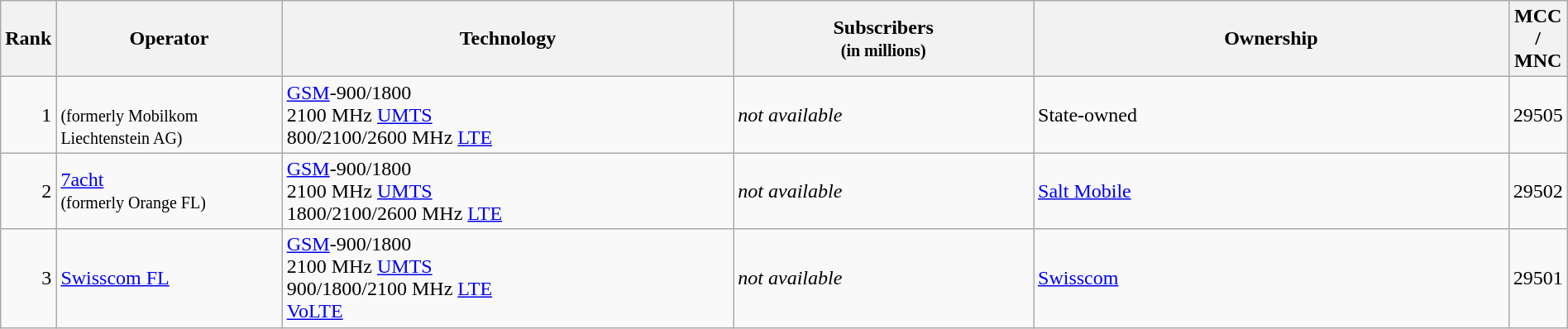<table class="wikitable" style="width:100%;">
<tr>
<th style="width:3%;">Rank</th>
<th style="width:15%;">Operator</th>
<th style="width:30%;">Technology</th>
<th style="width:20%;">Subscribers<br><small>(in millions)</small></th>
<th style="width:32%;">Ownership</th>
<th>MCC / MNC</th>
</tr>
<tr>
<td align=right>1</td>
<td> <br> <small> (formerly Mobilkom Liechtenstein AG)</small></td>
<td><a href='#'>GSM</a>-900/1800 <br>2100 MHz <a href='#'>UMTS</a> <br> 800/2100/2600 MHz <a href='#'>LTE</a></td>
<td><em>not available</em></td>
<td>State-owned</td>
<td>29505</td>
</tr>
<tr>
<td align=right>2</td>
<td><a href='#'>7acht</a> <br> <small> (formerly Orange FL)</small></td>
<td><a href='#'>GSM</a>-900/1800<br>2100 MHz <a href='#'>UMTS</a><br>1800/2100/2600 MHz <a href='#'>LTE</a></td>
<td><em>not available</em></td>
<td><a href='#'>Salt Mobile</a></td>
<td>29502</td>
</tr>
<tr>
<td align=right>3</td>
<td><a href='#'>Swisscom FL</a></td>
<td><a href='#'>GSM</a>-900/1800 <br>2100 MHz <a href='#'>UMTS</a><br>900/1800/2100 MHz <a href='#'>LTE</a><br><a href='#'>VoLTE</a></td>
<td><em>not available</em></td>
<td><a href='#'>Swisscom</a></td>
<td>29501</td>
</tr>
</table>
